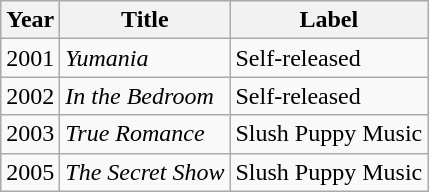<table class="wikitable">
<tr>
<th>Year</th>
<th>Title</th>
<th>Label</th>
</tr>
<tr>
<td>2001</td>
<td><em>Yumania</em></td>
<td>Self-released</td>
</tr>
<tr>
<td>2002</td>
<td><em>In the Bedroom</em></td>
<td>Self-released</td>
</tr>
<tr>
<td>2003</td>
<td><em>True Romance</em></td>
<td>Slush Puppy Music</td>
</tr>
<tr>
<td>2005</td>
<td><em>The Secret Show</em></td>
<td>Slush Puppy Music</td>
</tr>
</table>
